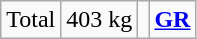<table class = "wikitable" style="text-align:center;">
<tr>
<td>Total</td>
<td>403 kg</td>
<td align=left></td>
<td><strong><a href='#'>GR</a></strong></td>
</tr>
</table>
